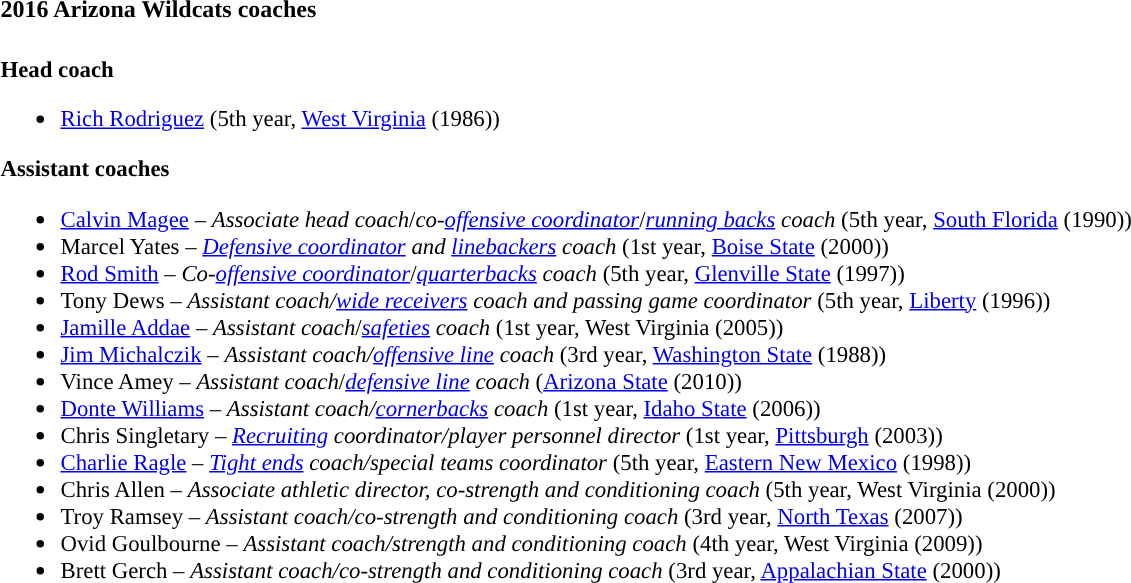<table class="toccolours" style="text-align: left;">
<tr>
<td colspan="9"><strong>2016 Arizona Wildcats coaches</strong></td>
</tr>
<tr>
<td style="font-size: 95%;" valign="top"><br><strong>Head coach</strong><ul><li><a href='#'>Rich Rodriguez</a> (5th year, <a href='#'>West Virginia</a> (1986))</li></ul><strong>Assistant coaches</strong><ul><li><a href='#'>Calvin Magee</a> – <em>Associate head coach</em>/<em>co-<a href='#'>offensive coordinator</a></em>/<em><a href='#'>running backs</a> coach</em> (5th year, <a href='#'>South Florida</a> (1990))</li><li>Marcel Yates – <em><a href='#'>Defensive coordinator</a> and <a href='#'>linebackers</a> coach</em> (1st year, <a href='#'>Boise State</a> (2000))</li><li><a href='#'>Rod Smith</a> – <em>Co-<a href='#'>offensive coordinator</a></em>/<em><a href='#'>quarterbacks</a> coach</em> (5th year, <a href='#'>Glenville State</a> (1997))</li><li>Tony Dews – <em>Assistant coach/<a href='#'>wide receivers</a> coach and passing game coordinator</em> (5th year, <a href='#'>Liberty</a> (1996))</li><li><a href='#'>Jamille Addae</a> – <em>Assistant coach</em>/<em><a href='#'>safeties</a> coach</em> (1st year, West Virginia (2005))</li><li><a href='#'>Jim Michalczik</a> – <em>Assistant coach/<a href='#'>offensive line</a> coach</em> (3rd year, <a href='#'>Washington State</a> (1988))</li><li>Vince Amey – <em>Assistant coach</em>/<em><a href='#'>defensive line</a> coach</em> (<a href='#'>Arizona State</a> (2010))</li><li><a href='#'>Donte Williams</a> – <em>Assistant coach/<a href='#'>cornerbacks</a> coach</em> (1st year, <a href='#'>Idaho State</a> (2006))</li><li>Chris Singletary – <em><a href='#'>Recruiting</a> coordinator/player personnel director</em> (1st year, <a href='#'>Pittsburgh</a> (2003))</li><li><a href='#'>Charlie Ragle</a> – <em><a href='#'>Tight ends</a> coach/special teams coordinator</em> (5th year, <a href='#'>Eastern New Mexico</a> (1998))</li><li>Chris Allen – <em>Associate athletic director, co-strength and conditioning coach</em> (5th year, West Virginia (2000))</li><li>Troy Ramsey – <em>Assistant coach/co-strength and conditioning coach</em> (3rd year, <a href='#'>North Texas</a> (2007))</li><li>Ovid Goulbourne – <em>Assistant coach/strength and conditioning coach</em> (4th year, West Virginia (2009))</li><li>Brett Gerch – <em>Assistant coach/co-strength and conditioning coach</em> (3rd year, <a href='#'>Appalachian State</a> (2000))</li></ul></td>
</tr>
</table>
